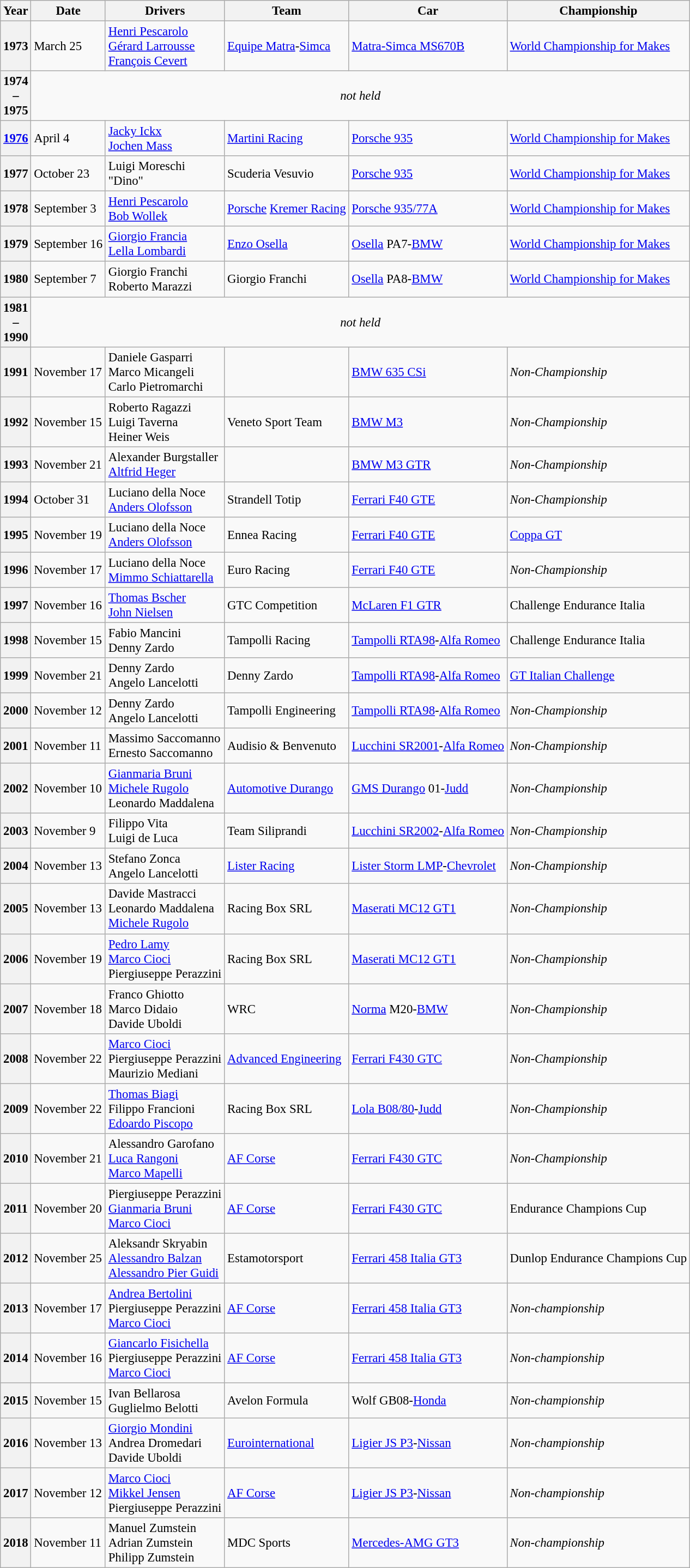<table class="wikitable" style="font-size: 95%;">
<tr>
<th>Year</th>
<th>Date</th>
<th>Drivers</th>
<th>Team</th>
<th>Car</th>
<th>Championship</th>
</tr>
<tr>
<th>1973</th>
<td>March 25</td>
<td> <a href='#'>Henri Pescarolo</a><br> <a href='#'>Gérard Larrousse</a><br> <a href='#'>François Cevert</a></td>
<td> <a href='#'>Equipe Matra</a>-<a href='#'>Simca</a></td>
<td><a href='#'>Matra-Simca MS670B</a></td>
<td><a href='#'>World Championship for Makes</a></td>
</tr>
<tr>
<th>1974<br>–<br>1975</th>
<td colspan="5" align="center"><em>not held</em></td>
</tr>
<tr>
<th><a href='#'>1976</a></th>
<td>April 4</td>
<td> <a href='#'>Jacky Ickx</a><br> <a href='#'>Jochen Mass</a></td>
<td> <a href='#'>Martini Racing</a></td>
<td><a href='#'>Porsche 935</a></td>
<td><a href='#'>World Championship for Makes</a></td>
</tr>
<tr>
<th>1977</th>
<td>October 23</td>
<td> Luigi Moreschi<br> "Dino"</td>
<td> Scuderia Vesuvio</td>
<td><a href='#'>Porsche 935</a></td>
<td><a href='#'>World Championship for Makes</a></td>
</tr>
<tr>
<th>1978</th>
<td>September 3</td>
<td> <a href='#'>Henri Pescarolo</a><br> <a href='#'>Bob Wollek</a></td>
<td> <a href='#'>Porsche</a> <a href='#'>Kremer Racing</a></td>
<td><a href='#'>Porsche 935/77A</a></td>
<td><a href='#'>World Championship for Makes</a></td>
</tr>
<tr>
<th>1979</th>
<td>September 16</td>
<td> <a href='#'>Giorgio Francia</a><br> <a href='#'>Lella Lombardi</a></td>
<td> <a href='#'>Enzo Osella</a></td>
<td><a href='#'>Osella</a> PA7-<a href='#'>BMW</a></td>
<td><a href='#'>World Championship for Makes</a></td>
</tr>
<tr>
<th>1980</th>
<td>September 7</td>
<td> Giorgio Franchi<br> Roberto Marazzi</td>
<td> Giorgio Franchi</td>
<td><a href='#'>Osella</a> PA8-<a href='#'>BMW</a></td>
<td><a href='#'>World Championship for Makes</a></td>
</tr>
<tr>
<th>1981<br>–<br>1990</th>
<td colspan="5"  align="center"><em>not held</em></td>
</tr>
<tr>
<th>1991</th>
<td>November 17</td>
<td> Daniele Gasparri<br> Marco Micangeli<br> Carlo Pietromarchi</td>
<td></td>
<td><a href='#'>BMW 635 CSi</a></td>
<td><em>Non-Championship</em></td>
</tr>
<tr>
<th>1992</th>
<td>November 15</td>
<td> Roberto Ragazzi<br> Luigi Taverna<br> Heiner Weis</td>
<td> Veneto Sport Team</td>
<td><a href='#'>BMW M3</a></td>
<td><em>Non-Championship</em></td>
</tr>
<tr>
<th>1993</th>
<td>November 21</td>
<td> Alexander Burgstaller<br> <a href='#'>Altfrid Heger</a></td>
<td></td>
<td><a href='#'>BMW M3 GTR</a></td>
<td><em>Non-Championship</em></td>
</tr>
<tr>
<th>1994</th>
<td>October 31</td>
<td> Luciano della Noce<br> <a href='#'>Anders Olofsson</a></td>
<td> Strandell Totip</td>
<td><a href='#'>Ferrari F40 GTE</a></td>
<td><em>Non-Championship</em></td>
</tr>
<tr>
<th>1995</th>
<td>November 19</td>
<td> Luciano della Noce<br> <a href='#'>Anders Olofsson</a></td>
<td> Ennea Racing</td>
<td><a href='#'>Ferrari F40 GTE</a></td>
<td><a href='#'>Coppa GT</a></td>
</tr>
<tr>
<th>1996</th>
<td>November 17</td>
<td> Luciano della Noce<br> <a href='#'>Mimmo Schiattarella</a></td>
<td> Euro Racing</td>
<td><a href='#'>Ferrari F40 GTE</a></td>
<td><em>Non-Championship</em></td>
</tr>
<tr>
<th>1997</th>
<td>November 16</td>
<td> <a href='#'>Thomas Bscher</a><br> <a href='#'>John Nielsen</a></td>
<td> GTC Competition</td>
<td><a href='#'>McLaren F1 GTR</a></td>
<td>Challenge Endurance Italia</td>
</tr>
<tr>
<th>1998</th>
<td>November 15</td>
<td> Fabio Mancini<br> Denny Zardo</td>
<td> Tampolli Racing</td>
<td><a href='#'>Tampolli RTA98</a>-<a href='#'>Alfa Romeo</a></td>
<td>Challenge Endurance Italia</td>
</tr>
<tr>
<th>1999</th>
<td>November 21</td>
<td> Denny Zardo<br> Angelo Lancelotti</td>
<td> Denny Zardo</td>
<td><a href='#'>Tampolli RTA98</a>-<a href='#'>Alfa Romeo</a></td>
<td><a href='#'>GT Italian Challenge</a></td>
</tr>
<tr>
<th>2000</th>
<td>November 12</td>
<td> Denny Zardo<br> Angelo Lancelotti</td>
<td> Tampolli Engineering</td>
<td><a href='#'>Tampolli RTA98</a>-<a href='#'>Alfa Romeo</a></td>
<td><em>Non-Championship</em></td>
</tr>
<tr>
<th>2001</th>
<td>November 11</td>
<td> Massimo Saccomanno<br> Ernesto Saccomanno</td>
<td> Audisio & Benvenuto</td>
<td><a href='#'>Lucchini SR2001</a>-<a href='#'>Alfa Romeo</a></td>
<td><em>Non-Championship</em></td>
</tr>
<tr>
<th>2002</th>
<td>November 10</td>
<td> <a href='#'>Gianmaria Bruni</a><br> <a href='#'>Michele Rugolo</a><br> Leonardo Maddalena</td>
<td> <a href='#'>Automotive Durango</a></td>
<td><a href='#'>GMS Durango</a> 01-<a href='#'>Judd</a></td>
<td><em>Non-Championship</em></td>
</tr>
<tr>
<th>2003</th>
<td>November 9</td>
<td> Filippo Vita<br> Luigi de Luca</td>
<td> Team Siliprandi</td>
<td><a href='#'>Lucchini SR2002</a>-<a href='#'>Alfa Romeo</a></td>
<td><em>Non-Championship</em></td>
</tr>
<tr>
<th>2004</th>
<td>November 13</td>
<td> Stefano Zonca<br> Angelo Lancelotti</td>
<td> <a href='#'>Lister Racing</a></td>
<td><a href='#'>Lister Storm LMP</a>-<a href='#'>Chevrolet</a></td>
<td><em>Non-Championship</em></td>
</tr>
<tr>
<th>2005</th>
<td>November 13</td>
<td> Davide Mastracci<br> Leonardo Maddalena<br> <a href='#'>Michele Rugolo</a></td>
<td> Racing Box SRL</td>
<td><a href='#'>Maserati MC12 GT1</a></td>
<td><em>Non-Championship</em></td>
</tr>
<tr>
<th>2006</th>
<td>November 19</td>
<td> <a href='#'>Pedro Lamy</a><br> <a href='#'>Marco Cioci</a><br> Piergiuseppe Perazzini</td>
<td> Racing Box SRL</td>
<td><a href='#'>Maserati MC12 GT1</a></td>
<td><em>Non-Championship</em></td>
</tr>
<tr>
<th>2007</th>
<td>November 18</td>
<td> Franco Ghiotto<br> Marco Didaio<br> Davide Uboldi</td>
<td> WRC</td>
<td><a href='#'>Norma</a> M20-<a href='#'>BMW</a></td>
<td><em>Non-Championship</em></td>
</tr>
<tr>
<th>2008</th>
<td>November 22</td>
<td> <a href='#'>Marco Cioci</a><br> Piergiuseppe Perazzini<br> Maurizio Mediani</td>
<td> <a href='#'>Advanced Engineering</a></td>
<td><a href='#'>Ferrari F430 GTC</a></td>
<td><em>Non-Championship</em></td>
</tr>
<tr>
<th>2009</th>
<td>November 22</td>
<td> <a href='#'>Thomas Biagi</a><br> Filippo Francioni<br> <a href='#'>Edoardo Piscopo</a></td>
<td> Racing Box SRL</td>
<td><a href='#'>Lola B08/80</a>-<a href='#'>Judd</a></td>
<td><em>Non-Championship</em></td>
</tr>
<tr>
<th>2010</th>
<td>November 21</td>
<td> Alessandro Garofano<br> <a href='#'>Luca Rangoni</a><br> <a href='#'>Marco Mapelli</a></td>
<td> <a href='#'>AF Corse</a></td>
<td><a href='#'>Ferrari F430 GTC</a></td>
<td><em>Non-Championship</em></td>
</tr>
<tr>
<th>2011</th>
<td>November 20</td>
<td> Piergiuseppe Perazzini<br> <a href='#'>Gianmaria Bruni</a><br> <a href='#'>Marco Cioci</a></td>
<td> <a href='#'>AF Corse</a></td>
<td><a href='#'>Ferrari F430 GTC</a></td>
<td>Endurance Champions Cup</td>
</tr>
<tr>
<th>2012</th>
<td>November 25</td>
<td> Aleksandr Skryabin<br> <a href='#'>Alessandro Balzan</a><br> <a href='#'>Alessandro Pier Guidi</a></td>
<td> Estamotorsport</td>
<td><a href='#'>Ferrari 458 Italia GT3</a></td>
<td>Dunlop Endurance Champions Cup</td>
</tr>
<tr>
<th>2013</th>
<td>November 17</td>
<td> <a href='#'>Andrea Bertolini</a><br> Piergiuseppe Perazzini<br> <a href='#'>Marco Cioci</a></td>
<td> <a href='#'>AF Corse</a></td>
<td><a href='#'>Ferrari 458 Italia GT3</a></td>
<td><em>Non-championship</em></td>
</tr>
<tr>
<th>2014</th>
<td>November 16</td>
<td> <a href='#'>Giancarlo Fisichella</a><br> Piergiuseppe Perazzini<br> <a href='#'>Marco Cioci</a></td>
<td> <a href='#'>AF Corse</a></td>
<td><a href='#'>Ferrari 458 Italia GT3</a></td>
<td><em>Non-championship</em></td>
</tr>
<tr>
<th>2015</th>
<td>November 15</td>
<td> Ivan Bellarosa<br> Guglielmo Belotti</td>
<td> Avelon Formula</td>
<td>Wolf GB08-<a href='#'>Honda</a></td>
<td><em>Non-championship</em></td>
</tr>
<tr>
<th>2016</th>
<td>November 13</td>
<td> <a href='#'>Giorgio Mondini</a><br> Andrea Dromedari<br> Davide Uboldi</td>
<td> <a href='#'>Eurointernational</a></td>
<td><a href='#'>Ligier JS P3</a>-<a href='#'>Nissan</a></td>
<td><em>Non-championship</em></td>
</tr>
<tr>
<th>2017</th>
<td>November 12</td>
<td> <a href='#'>Marco Cioci</a><br> <a href='#'>Mikkel Jensen</a><br> Piergiuseppe Perazzini</td>
<td> <a href='#'>AF Corse</a></td>
<td><a href='#'>Ligier JS P3</a>-<a href='#'>Nissan</a></td>
<td><em>Non-championship</em></td>
</tr>
<tr>
<th>2018</th>
<td>November 11</td>
<td> Manuel Zumstein<br> Adrian Zumstein<br> Philipp Zumstein</td>
<td> MDC Sports</td>
<td><a href='#'>Mercedes-AMG GT3</a></td>
<td><em>Non-championship</em></td>
</tr>
</table>
